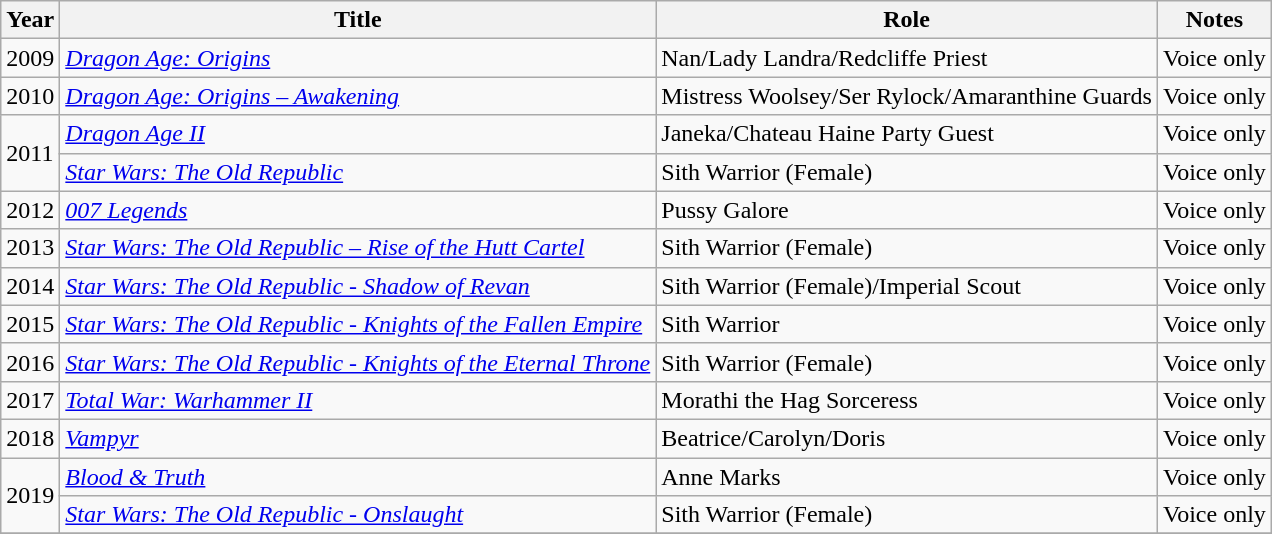<table class = "wikitable sortable">
<tr>
<th>Year</th>
<th>Title</th>
<th>Role</th>
<th>Notes</th>
</tr>
<tr>
<td>2009</td>
<td><em><a href='#'>Dragon Age: Origins</a></em></td>
<td>Nan/Lady Landra/Redcliffe Priest</td>
<td>Voice only</td>
</tr>
<tr>
<td>2010</td>
<td><em><a href='#'>Dragon Age: Origins – Awakening</a></em></td>
<td>Mistress Woolsey/Ser Rylock/Amaranthine Guards</td>
<td>Voice only</td>
</tr>
<tr>
<td rowspan="2">2011</td>
<td><em><a href='#'>Dragon Age II</a></em></td>
<td>Janeka/Chateau Haine Party Guest</td>
<td>Voice only</td>
</tr>
<tr>
<td><em><a href='#'>Star Wars: The Old Republic</a></em></td>
<td>Sith Warrior (Female)</td>
<td>Voice only</td>
</tr>
<tr>
<td>2012</td>
<td><em><a href='#'>007 Legends</a></em></td>
<td>Pussy Galore</td>
<td>Voice only</td>
</tr>
<tr>
<td>2013</td>
<td><em><a href='#'>Star Wars: The Old Republic – Rise of the Hutt Cartel</a></em></td>
<td>Sith Warrior (Female)</td>
<td>Voice only</td>
</tr>
<tr>
<td>2014</td>
<td><em><a href='#'>Star Wars: The Old Republic - Shadow of Revan</a></em></td>
<td>Sith Warrior (Female)/Imperial Scout</td>
<td>Voice only</td>
</tr>
<tr>
<td>2015</td>
<td><em><a href='#'>Star Wars: The Old Republic - Knights of the Fallen Empire</a></em></td>
<td>Sith Warrior</td>
<td>Voice only</td>
</tr>
<tr>
<td>2016</td>
<td><em><a href='#'>Star Wars: The Old Republic - Knights of the Eternal Throne</a></em></td>
<td>Sith Warrior (Female)</td>
<td>Voice only</td>
</tr>
<tr>
<td>2017</td>
<td><em><a href='#'>Total War: Warhammer II</a></em></td>
<td>Morathi the Hag Sorceress</td>
<td>Voice only</td>
</tr>
<tr>
<td>2018</td>
<td><em><a href='#'>Vampyr</a></em></td>
<td>Beatrice/Carolyn/Doris</td>
<td>Voice only</td>
</tr>
<tr>
<td rowspan="2">2019</td>
<td><em><a href='#'>Blood & Truth</a></em></td>
<td>Anne Marks</td>
<td>Voice only</td>
</tr>
<tr>
<td><em><a href='#'>Star Wars: The Old Republic - Onslaught</a></em></td>
<td>Sith Warrior (Female)</td>
<td>Voice only</td>
</tr>
<tr>
</tr>
</table>
